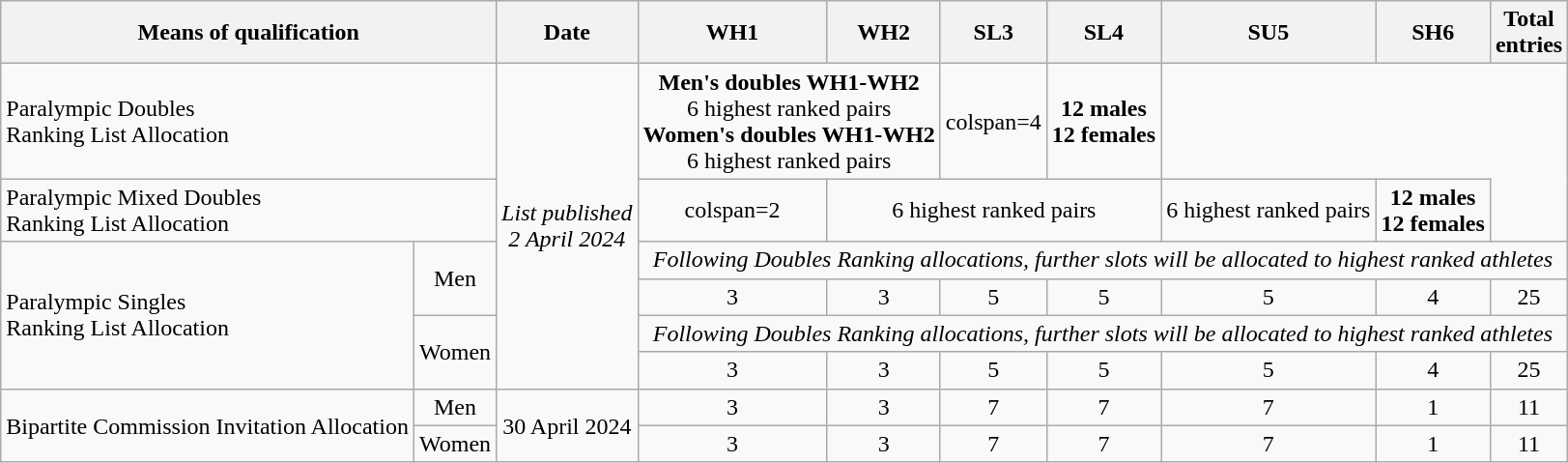<table class=wikitable>
<tr>
<th colspan=2>Means of qualification</th>
<th>Date</th>
<th>WH1</th>
<th>WH2</th>
<th>SL3</th>
<th>SL4</th>
<th>SU5</th>
<th>SH6</th>
<th>Total<br>entries</th>
</tr>
<tr align=center>
<td colspan=2 align=left>Paralympic Doubles<br>Ranking List Allocation</td>
<td rowspan=6><em>List published<br>2 April 2024</em></td>
<td colspan=2><strong>Men's doubles WH1-WH2</strong><br>6 highest ranked pairs<br><strong>Women's doubles WH1-WH2</strong><br> 6 highest ranked pairs</td>
<td>colspan=4 </td>
<td><strong>12 males</strong><br><strong>12 females</strong></td>
</tr>
<tr align=center>
<td colspan=2 align=left>Paralympic Mixed Doubles<br>Ranking List Allocation</td>
<td>colspan=2 </td>
<td colspan=3>6 highest ranked pairs</td>
<td>6 highest ranked pairs</td>
<td><strong>12 males</strong><br><strong>12 females</strong></td>
</tr>
<tr align=center>
<td rowspan=4 align=left>Paralympic Singles<br>Ranking List Allocation</td>
<td rowspan=2>Men</td>
<td colspan=7><em>Following Doubles Ranking allocations, further slots will be allocated to highest ranked athletes</em></td>
</tr>
<tr align=center>
<td>3</td>
<td>3</td>
<td>5</td>
<td>5</td>
<td>5</td>
<td>4</td>
<td>25</td>
</tr>
<tr align=center>
<td rowspan=2>Women</td>
<td colspan=7><em>Following Doubles Ranking allocations, further slots will be allocated to highest ranked athletes</em></td>
</tr>
<tr align=center>
<td>3</td>
<td>3</td>
<td>5</td>
<td>5</td>
<td>5</td>
<td>4</td>
<td>25</td>
</tr>
<tr align=center>
<td rowspan=2 align=left>Bipartite Commission Invitation Allocation</td>
<td>Men</td>
<td rowspan=2>30 April 2024</td>
<td>3</td>
<td>3</td>
<td>7</td>
<td>7</td>
<td>7</td>
<td>1</td>
<td>11</td>
</tr>
<tr align=center>
<td>Women</td>
<td>3</td>
<td>3</td>
<td>7</td>
<td>7</td>
<td>7</td>
<td>1</td>
<td>11</td>
</tr>
</table>
